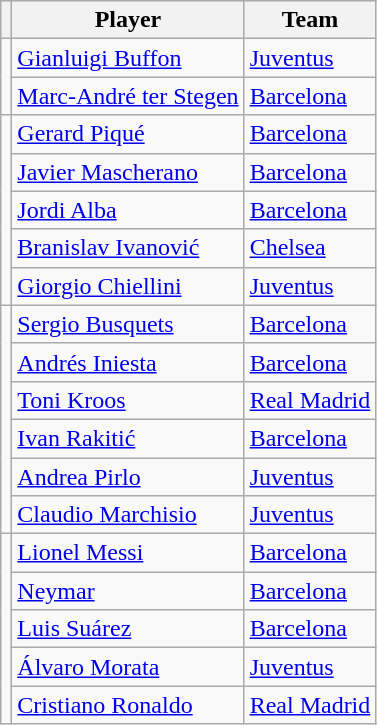<table class="wikitable" style="text-align:center">
<tr>
<th></th>
<th>Player</th>
<th>Team</th>
</tr>
<tr>
<td rowspan=2></td>
<td align=left> <a href='#'>Gianluigi Buffon</a></td>
<td align=left> <a href='#'>Juventus</a></td>
</tr>
<tr>
<td align=left> <a href='#'>Marc-André ter Stegen</a></td>
<td align=left> <a href='#'>Barcelona</a></td>
</tr>
<tr>
<td rowspan=5></td>
<td align=left> <a href='#'>Gerard Piqué</a></td>
<td align=left> <a href='#'>Barcelona</a></td>
</tr>
<tr>
<td align=left> <a href='#'>Javier Mascherano</a></td>
<td align=left> <a href='#'>Barcelona</a></td>
</tr>
<tr>
<td align=left> <a href='#'>Jordi Alba</a></td>
<td align=left> <a href='#'>Barcelona</a></td>
</tr>
<tr>
<td align=left> <a href='#'>Branislav Ivanović</a></td>
<td align=left> <a href='#'>Chelsea</a></td>
</tr>
<tr>
<td align=left> <a href='#'>Giorgio Chiellini</a></td>
<td align=left> <a href='#'>Juventus</a></td>
</tr>
<tr>
<td rowspan=6></td>
<td align=left> <a href='#'>Sergio Busquets</a></td>
<td align=left> <a href='#'>Barcelona</a></td>
</tr>
<tr>
<td align=left> <a href='#'>Andrés Iniesta</a></td>
<td align=left> <a href='#'>Barcelona</a></td>
</tr>
<tr>
<td align=left> <a href='#'>Toni Kroos</a></td>
<td align=left> <a href='#'>Real Madrid</a></td>
</tr>
<tr>
<td align=left> <a href='#'>Ivan Rakitić</a></td>
<td align=left> <a href='#'>Barcelona</a></td>
</tr>
<tr>
<td align=left> <a href='#'>Andrea Pirlo</a></td>
<td align=left> <a href='#'>Juventus</a></td>
</tr>
<tr>
<td align=left> <a href='#'>Claudio Marchisio</a></td>
<td align=left> <a href='#'>Juventus</a></td>
</tr>
<tr>
<td rowspan=5></td>
<td align=left> <a href='#'>Lionel Messi</a></td>
<td align=left> <a href='#'>Barcelona</a></td>
</tr>
<tr>
<td align=left> <a href='#'>Neymar</a></td>
<td align=left> <a href='#'>Barcelona</a></td>
</tr>
<tr>
<td align=left> <a href='#'>Luis Suárez</a></td>
<td align=left> <a href='#'>Barcelona</a></td>
</tr>
<tr>
<td align=left> <a href='#'>Álvaro Morata</a></td>
<td align=left> <a href='#'>Juventus</a></td>
</tr>
<tr>
<td align=left> <a href='#'>Cristiano Ronaldo</a></td>
<td align=left> <a href='#'>Real Madrid</a></td>
</tr>
</table>
